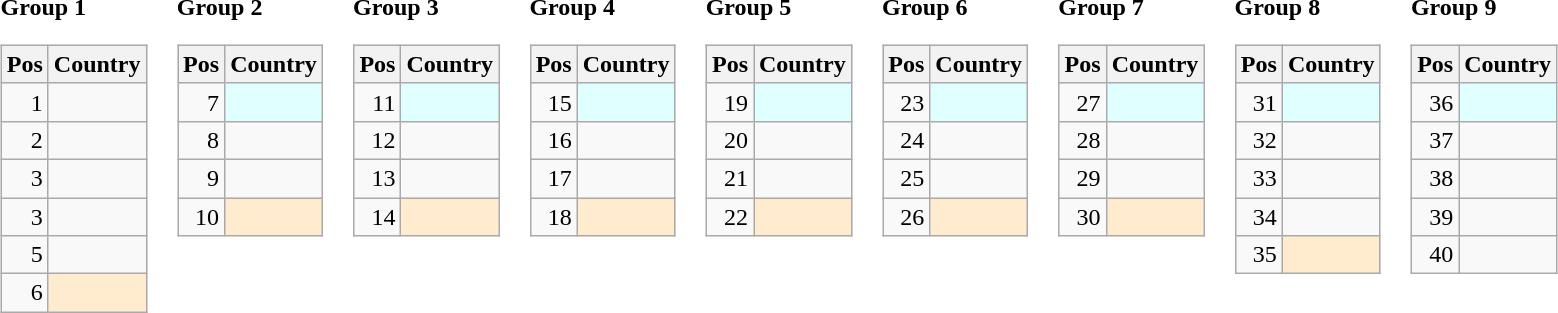<table>
<tr>
<td><strong>Group 1</strong><br><table class="wikitable" style="text-align:right;">
<tr>
<th>Pos</th>
<th>Country</th>
</tr>
<tr>
<td>1</td>
<td align="left"></td>
</tr>
<tr>
<td>2</td>
<td align="left"></td>
</tr>
<tr>
<td>3</td>
<td align="left"></td>
</tr>
<tr>
<td>3</td>
<td align="left"></td>
</tr>
<tr>
<td>5</td>
<td align="left"></td>
</tr>
<tr>
<td>6</td>
<td style="background:#FFEBCD;" align="left"></td>
</tr>
</table>
</td>
<td valign=top><strong>Group 2</strong><br><table class="wikitable" style="text-align:right;">
<tr>
<th>Pos</th>
<th>Country</th>
</tr>
<tr>
<td>7</td>
<td style="background:#E0FFFF;" align="left"></td>
</tr>
<tr>
<td>8</td>
<td align="left"></td>
</tr>
<tr>
<td>9</td>
<td align="left"></td>
</tr>
<tr>
<td>10</td>
<td style="background:#FFEBCD;" align="left"></td>
</tr>
</table>
</td>
<td valign=top><strong>Group 3</strong><br><table class="wikitable" style="text-align:right;">
<tr>
<th>Pos</th>
<th>Country</th>
</tr>
<tr>
<td>11</td>
<td style="background:#E0FFFF;" align="left"></td>
</tr>
<tr>
<td>12</td>
<td align="left"></td>
</tr>
<tr>
<td>13</td>
<td align="left"></td>
</tr>
<tr>
<td>14</td>
<td style="background:#FFEBCD;" align="left"></td>
</tr>
</table>
</td>
<td valign=top><strong>Group 4</strong><br><table class="wikitable" style="text-align:right;">
<tr>
<th>Pos</th>
<th>Country</th>
</tr>
<tr>
<td>15</td>
<td style="background:#E0FFFF;" align="left"></td>
</tr>
<tr>
<td>16</td>
<td align="left"></td>
</tr>
<tr>
<td>17</td>
<td align="left"></td>
</tr>
<tr>
<td>18</td>
<td style="background:#FFEBCD;" align="left"></td>
</tr>
</table>
</td>
<td valign=top><strong>Group 5</strong><br><table class="wikitable" style="text-align:right;">
<tr>
<th>Pos</th>
<th>Country</th>
</tr>
<tr>
<td>19</td>
<td style="background:#E0FFFF;" align="left"></td>
</tr>
<tr>
<td>20</td>
<td align="left"></td>
</tr>
<tr>
<td>21</td>
<td align="left"></td>
</tr>
<tr>
<td>22</td>
<td style="background:#FFEBCD;" align="left"></td>
</tr>
</table>
</td>
<td valign=top><strong>Group 6</strong><br><table class="wikitable" style="text-align: right;">
<tr>
<th>Pos</th>
<th>Country</th>
</tr>
<tr>
<td>23</td>
<td style="background:#E0FFFF;" align="left"></td>
</tr>
<tr>
<td>24</td>
<td align="left"></td>
</tr>
<tr>
<td>25</td>
<td align="left"></td>
</tr>
<tr>
<td>26</td>
<td style="background:#FFEBCD;" align="left"></td>
</tr>
</table>
</td>
<td valign=top><strong>Group 7</strong><br><table class="wikitable" style="text-align:right;">
<tr>
<th>Pos</th>
<th>Country</th>
</tr>
<tr>
<td>27</td>
<td style="background:#E0FFFF;" align="left"></td>
</tr>
<tr>
<td>28</td>
<td align="left"></td>
</tr>
<tr>
<td>29</td>
<td align="left"></td>
</tr>
<tr>
<td>30</td>
<td style="background:#FFEBCD;" align="left"></td>
</tr>
</table>
</td>
<td valign=top><strong>Group 8</strong><br><table class="wikitable" style="text-align:right;">
<tr>
<th>Pos</th>
<th>Country</th>
</tr>
<tr>
<td>31</td>
<td style="background:#E0FFFF;" align="left"></td>
</tr>
<tr>
<td>32</td>
<td align="left"></td>
</tr>
<tr>
<td>33</td>
<td align="left"></td>
</tr>
<tr>
<td>34</td>
<td align="left"></td>
</tr>
<tr>
<td>35</td>
<td style="background:#FFEBCD;" align="left"></td>
</tr>
</table>
</td>
<td valign=top><strong>Group 9</strong><br><table class="wikitable" style="text-align:right;">
<tr>
<th>Pos</th>
<th>Country</th>
</tr>
<tr>
<td>36</td>
<td style="background:#E0FFFF;" align="left"></td>
</tr>
<tr>
<td>37</td>
<td align="left"></td>
</tr>
<tr>
<td>38</td>
<td align="left"></td>
</tr>
<tr>
<td>39</td>
<td align="left"></td>
</tr>
<tr>
<td>40</td>
<td align="left"></td>
</tr>
</table>
</td>
</tr>
</table>
